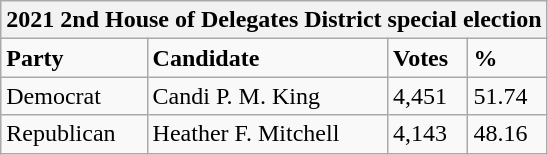<table class="wikitable">
<tr>
<th colspan="4">2021 2nd House of Delegates District special election</th>
</tr>
<tr>
<td><strong>Party</strong></td>
<td><strong>Candidate</strong></td>
<td><strong>Votes</strong></td>
<td><strong>%</strong></td>
</tr>
<tr>
<td>Democrat</td>
<td>Candi P. M. King</td>
<td>4,451</td>
<td>51.74</td>
</tr>
<tr>
<td>Republican</td>
<td>Heather F. Mitchell</td>
<td>4,143</td>
<td>48.16</td>
</tr>
</table>
